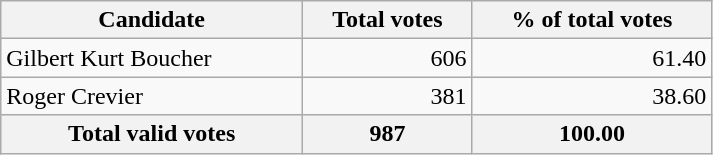<table class="wikitable" width="475">
<tr>
<th align="left">Candidate</th>
<th align="right">Total votes</th>
<th align="right">% of total votes</th>
</tr>
<tr>
<td align="left">Gilbert Kurt Boucher</td>
<td align="right">606</td>
<td align="right">61.40</td>
</tr>
<tr>
<td align="left">Roger Crevier</td>
<td align="right">381</td>
<td align="right">38.60</td>
</tr>
<tr bgcolor="#EEEEEE">
<th align="left">Total valid votes</th>
<th align="right"><strong>987</strong></th>
<th align="right"><strong>100.00</strong></th>
</tr>
</table>
